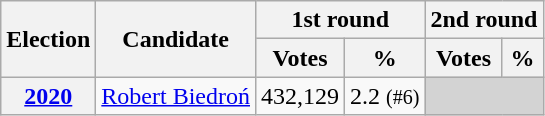<table class="wikitable">
<tr>
<th rowspan="2">Election</th>
<th rowspan="2">Candidate</th>
<th colspan="2">1st round</th>
<th colspan="2">2nd round</th>
</tr>
<tr>
<th>Votes</th>
<th>%</th>
<th>Votes</th>
<th>%</th>
</tr>
<tr>
<th><a href='#'>2020</a></th>
<td><a href='#'>Robert Biedroń</a></td>
<td>432,129</td>
<td>2.2 <small>(#6)</small></td>
<td colspan="2" style="background:lightgrey;"></td>
</tr>
</table>
